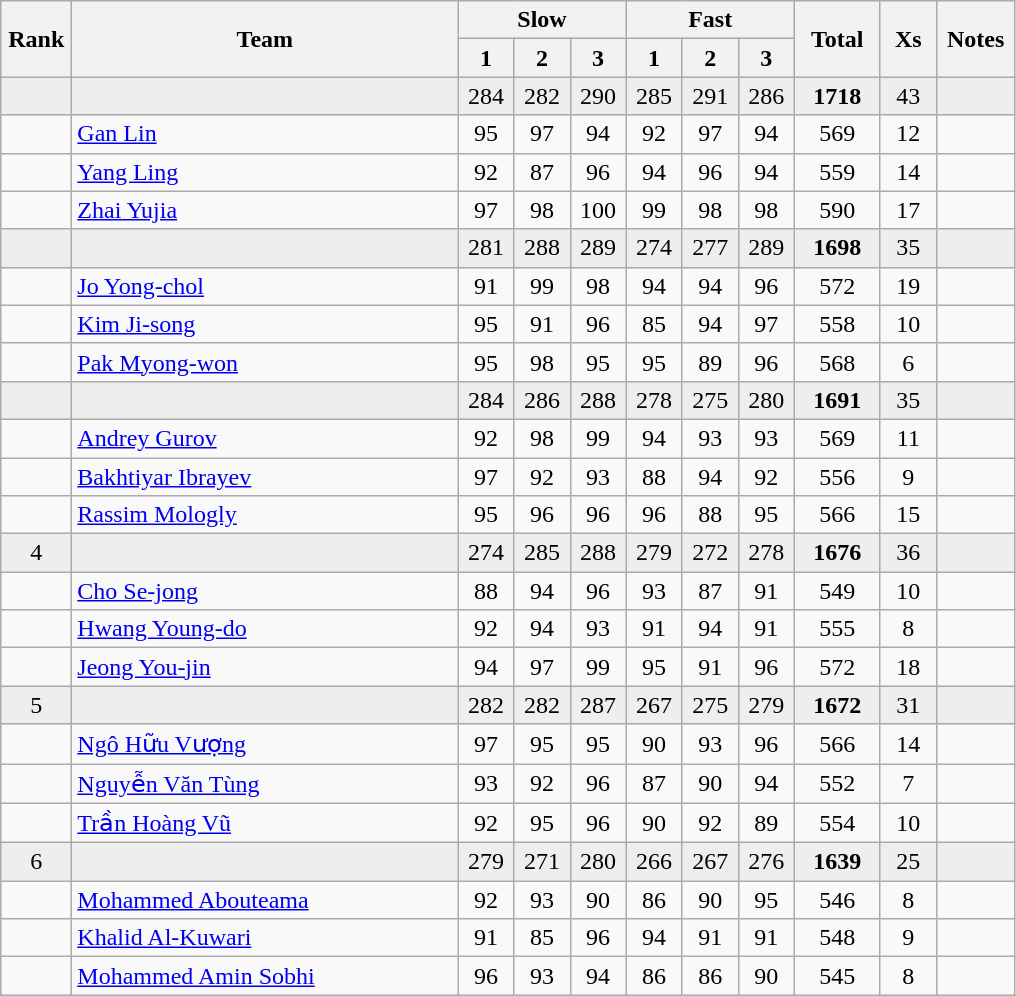<table class="wikitable" style="text-align:center">
<tr>
<th rowspan=2 width=40>Rank</th>
<th rowspan=2 width=250>Team</th>
<th colspan=3>Slow</th>
<th colspan=3>Fast</th>
<th rowspan=2 width=50>Total</th>
<th rowspan=2 width=30>Xs</th>
<th rowspan=2 width=45>Notes</th>
</tr>
<tr>
<th width=30>1</th>
<th width=30>2</th>
<th width=30>3</th>
<th width=30>1</th>
<th width=30>2</th>
<th width=30>3</th>
</tr>
<tr bgcolor=eeeeee>
<td></td>
<td align=left></td>
<td>284</td>
<td>282</td>
<td>290</td>
<td>285</td>
<td>291</td>
<td>286</td>
<td><strong>1718</strong></td>
<td>43</td>
<td></td>
</tr>
<tr>
<td></td>
<td align=left><a href='#'>Gan Lin</a></td>
<td>95</td>
<td>97</td>
<td>94</td>
<td>92</td>
<td>97</td>
<td>94</td>
<td>569</td>
<td>12</td>
<td></td>
</tr>
<tr>
<td></td>
<td align=left><a href='#'>Yang Ling</a></td>
<td>92</td>
<td>87</td>
<td>96</td>
<td>94</td>
<td>96</td>
<td>94</td>
<td>559</td>
<td>14</td>
<td></td>
</tr>
<tr>
<td></td>
<td align=left><a href='#'>Zhai Yujia</a></td>
<td>97</td>
<td>98</td>
<td>100</td>
<td>99</td>
<td>98</td>
<td>98</td>
<td>590</td>
<td>17</td>
<td></td>
</tr>
<tr bgcolor=eeeeee>
<td></td>
<td align=left></td>
<td>281</td>
<td>288</td>
<td>289</td>
<td>274</td>
<td>277</td>
<td>289</td>
<td><strong>1698</strong></td>
<td>35</td>
<td></td>
</tr>
<tr>
<td></td>
<td align=left><a href='#'>Jo Yong-chol</a></td>
<td>91</td>
<td>99</td>
<td>98</td>
<td>94</td>
<td>94</td>
<td>96</td>
<td>572</td>
<td>19</td>
<td></td>
</tr>
<tr>
<td></td>
<td align=left><a href='#'>Kim Ji-song</a></td>
<td>95</td>
<td>91</td>
<td>96</td>
<td>85</td>
<td>94</td>
<td>97</td>
<td>558</td>
<td>10</td>
<td></td>
</tr>
<tr>
<td></td>
<td align=left><a href='#'>Pak Myong-won</a></td>
<td>95</td>
<td>98</td>
<td>95</td>
<td>95</td>
<td>89</td>
<td>96</td>
<td>568</td>
<td>6</td>
<td></td>
</tr>
<tr bgcolor=eeeeee>
<td></td>
<td align=left></td>
<td>284</td>
<td>286</td>
<td>288</td>
<td>278</td>
<td>275</td>
<td>280</td>
<td><strong>1691</strong></td>
<td>35</td>
<td></td>
</tr>
<tr>
<td></td>
<td align=left><a href='#'>Andrey Gurov</a></td>
<td>92</td>
<td>98</td>
<td>99</td>
<td>94</td>
<td>93</td>
<td>93</td>
<td>569</td>
<td>11</td>
<td></td>
</tr>
<tr>
<td></td>
<td align=left><a href='#'>Bakhtiyar Ibrayev</a></td>
<td>97</td>
<td>92</td>
<td>93</td>
<td>88</td>
<td>94</td>
<td>92</td>
<td>556</td>
<td>9</td>
<td></td>
</tr>
<tr>
<td></td>
<td align=left><a href='#'>Rassim Mologly</a></td>
<td>95</td>
<td>96</td>
<td>96</td>
<td>96</td>
<td>88</td>
<td>95</td>
<td>566</td>
<td>15</td>
<td></td>
</tr>
<tr bgcolor=eeeeee>
<td>4</td>
<td align=left></td>
<td>274</td>
<td>285</td>
<td>288</td>
<td>279</td>
<td>272</td>
<td>278</td>
<td><strong>1676</strong></td>
<td>36</td>
<td></td>
</tr>
<tr>
<td></td>
<td align=left><a href='#'>Cho Se-jong</a></td>
<td>88</td>
<td>94</td>
<td>96</td>
<td>93</td>
<td>87</td>
<td>91</td>
<td>549</td>
<td>10</td>
<td></td>
</tr>
<tr>
<td></td>
<td align=left><a href='#'>Hwang Young-do</a></td>
<td>92</td>
<td>94</td>
<td>93</td>
<td>91</td>
<td>94</td>
<td>91</td>
<td>555</td>
<td>8</td>
<td></td>
</tr>
<tr>
<td></td>
<td align=left><a href='#'>Jeong You-jin</a></td>
<td>94</td>
<td>97</td>
<td>99</td>
<td>95</td>
<td>91</td>
<td>96</td>
<td>572</td>
<td>18</td>
<td></td>
</tr>
<tr bgcolor=eeeeee>
<td>5</td>
<td align=left></td>
<td>282</td>
<td>282</td>
<td>287</td>
<td>267</td>
<td>275</td>
<td>279</td>
<td><strong>1672</strong></td>
<td>31</td>
<td></td>
</tr>
<tr>
<td></td>
<td align=left><a href='#'>Ngô Hữu Vượng</a></td>
<td>97</td>
<td>95</td>
<td>95</td>
<td>90</td>
<td>93</td>
<td>96</td>
<td>566</td>
<td>14</td>
<td></td>
</tr>
<tr>
<td></td>
<td align=left><a href='#'>Nguyễn Văn Tùng</a></td>
<td>93</td>
<td>92</td>
<td>96</td>
<td>87</td>
<td>90</td>
<td>94</td>
<td>552</td>
<td>7</td>
<td></td>
</tr>
<tr>
<td></td>
<td align=left><a href='#'>Trần Hoàng Vũ</a></td>
<td>92</td>
<td>95</td>
<td>96</td>
<td>90</td>
<td>92</td>
<td>89</td>
<td>554</td>
<td>10</td>
<td></td>
</tr>
<tr bgcolor=eeeeee>
<td>6</td>
<td align=left></td>
<td>279</td>
<td>271</td>
<td>280</td>
<td>266</td>
<td>267</td>
<td>276</td>
<td><strong>1639</strong></td>
<td>25</td>
<td></td>
</tr>
<tr>
<td></td>
<td align=left><a href='#'>Mohammed Abouteama</a></td>
<td>92</td>
<td>93</td>
<td>90</td>
<td>86</td>
<td>90</td>
<td>95</td>
<td>546</td>
<td>8</td>
<td></td>
</tr>
<tr>
<td></td>
<td align=left><a href='#'>Khalid Al-Kuwari</a></td>
<td>91</td>
<td>85</td>
<td>96</td>
<td>94</td>
<td>91</td>
<td>91</td>
<td>548</td>
<td>9</td>
<td></td>
</tr>
<tr>
<td></td>
<td align=left><a href='#'>Mohammed Amin Sobhi</a></td>
<td>96</td>
<td>93</td>
<td>94</td>
<td>86</td>
<td>86</td>
<td>90</td>
<td>545</td>
<td>8</td>
<td></td>
</tr>
</table>
